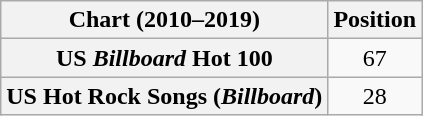<table class="wikitable plainrowheaders">
<tr>
<th scope="col">Chart (2010–2019)</th>
<th scope="col">Position</th>
</tr>
<tr>
<th scope="row">US <em>Billboard</em> Hot 100</th>
<td style="text-align:center">67</td>
</tr>
<tr>
<th scope="row">US Hot Rock Songs (<em>Billboard</em>)</th>
<td style="text-align:center">28</td>
</tr>
</table>
